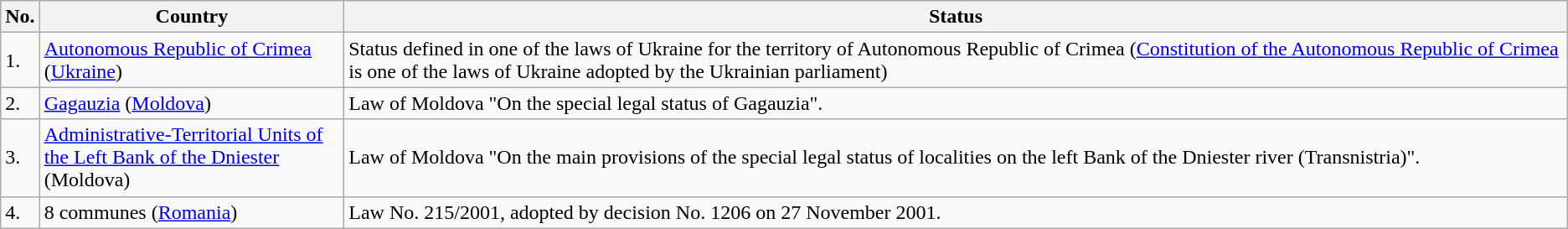<table class="wikitable sortable">
<tr>
<th scope="col">No.</th>
<th width=235 scope="col">Country</th>
<th scope="col">Status</th>
</tr>
<tr>
<td>1.</td>
<td><a href='#'>Autonomous Republic of Crimea</a> (<a href='#'>Ukraine</a>)</td>
<td>Status defined in one of the laws of Ukraine for the territory of Autonomous Republic of Crimea (<a href='#'>Constitution of the Autonomous Republic of Crimea</a> is one of the laws of Ukraine adopted by the Ukrainian parliament)<br></td>
</tr>
<tr>
<td>2.</td>
<td><a href='#'>Gagauzia</a> (<a href='#'>Moldova</a>)</td>
<td>Law of Moldova "On the special legal status of Gagauzia".</td>
</tr>
<tr>
<td>3.</td>
<td><a href='#'>Administrative-Territorial Units of the Left Bank of the Dniester</a> (Moldova)</td>
<td>Law of Moldova "On the main provisions of the special legal status of localities on the left Bank of the Dniester river (Transnistria)".</td>
</tr>
<tr>
<td>4.</td>
<td>8 communes (<a href='#'>Romania</a>)</td>
<td>Law No. 215/2001, adopted by decision No. 1206 on 27 November 2001.</td>
</tr>
</table>
